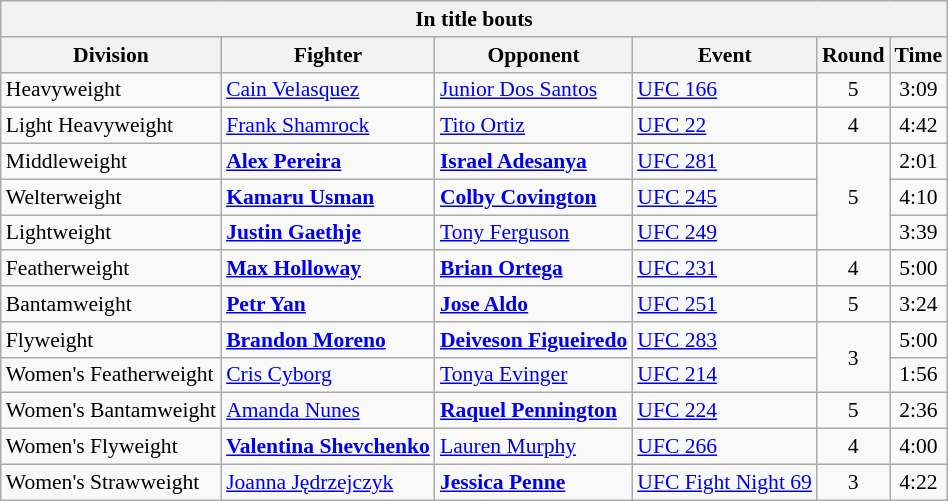<table class=wikitable style="font-size:90%;">
<tr>
<th colspan=6>In title bouts</th>
</tr>
<tr>
<th>Division</th>
<th>Fighter</th>
<th>Opponent</th>
<th>Event</th>
<th>Round</th>
<th>Time</th>
</tr>
<tr>
<td>Heavyweight</td>
<td> <a href='#'>Cain Velasquez</a></td>
<td><a href='#'>Junior Dos Santos</a></td>
<td><a href='#'>UFC 166</a></td>
<td align=center>5</td>
<td align=center>3:09</td>
</tr>
<tr>
<td>Light Heavyweight</td>
<td> <a href='#'>Frank Shamrock</a></td>
<td><a href='#'>Tito Ortiz</a></td>
<td><a href='#'>UFC 22</a></td>
<td align=center>4</td>
<td align=center>4:42</td>
</tr>
<tr>
<td>Middleweight</td>
<td> <strong><a href='#'>Alex Pereira</a></strong></td>
<td><strong><a href='#'>Israel Adesanya</a></strong></td>
<td><a href='#'>UFC 281</a></td>
<td rowspan=3 align=center>5</td>
<td align=center>2:01</td>
</tr>
<tr>
<td>Welterweight</td>
<td> <strong><a href='#'>Kamaru Usman</a></strong></td>
<td><strong><a href='#'>Colby Covington</a></strong></td>
<td><a href='#'>UFC 245</a></td>
<td align=center>4:10</td>
</tr>
<tr>
<td>Lightweight</td>
<td> <strong><a href='#'>Justin Gaethje</a></strong></td>
<td><a href='#'>Tony Ferguson</a></td>
<td><a href='#'>UFC 249</a></td>
<td align=center>3:39</td>
</tr>
<tr>
<td>Featherweight</td>
<td> <strong><a href='#'>Max Holloway</a></strong></td>
<td><strong><a href='#'>Brian Ortega</a></strong></td>
<td><a href='#'>UFC 231</a></td>
<td align=center>4</td>
<td align=center>5:00</td>
</tr>
<tr>
<td>Bantamweight</td>
<td> <strong><a href='#'>Petr Yan</a></strong></td>
<td><strong><a href='#'>Jose Aldo</a></strong></td>
<td><a href='#'>UFC 251</a></td>
<td align=center>5</td>
<td align=center>3:24</td>
</tr>
<tr>
<td>Flyweight</td>
<td> <strong><a href='#'>Brandon Moreno</a></strong></td>
<td><strong><a href='#'>Deiveson Figueiredo</a></strong></td>
<td><a href='#'>UFC 283</a></td>
<td rowspan=2 align=center>3</td>
<td align=center>5:00</td>
</tr>
<tr>
<td>Women's Featherweight</td>
<td> <a href='#'>Cris Cyborg</a></td>
<td><a href='#'>Tonya Evinger</a></td>
<td><a href='#'>UFC 214</a></td>
<td align=center>1:56</td>
</tr>
<tr>
<td>Women's Bantamweight</td>
<td> <a href='#'>Amanda Nunes</a></td>
<td><strong><a href='#'>Raquel Pennington</a></strong></td>
<td><a href='#'>UFC 224</a></td>
<td align=center>5</td>
<td align=center>2:36</td>
</tr>
<tr>
<td>Women's Flyweight</td>
<td> <strong><a href='#'>Valentina Shevchenko</a></strong></td>
<td><a href='#'>Lauren Murphy</a></td>
<td><a href='#'>UFC 266</a></td>
<td align=center>4</td>
<td align=center>4:00</td>
</tr>
<tr>
<td>Women's Strawweight</td>
<td> <a href='#'>Joanna Jędrzejczyk</a></td>
<td><strong><a href='#'>Jessica Penne</a></strong></td>
<td><a href='#'>UFC Fight Night 69</a></td>
<td align=center>3</td>
<td align=center>4:22</td>
</tr>
</table>
